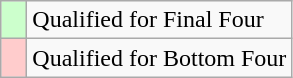<table class="wikitable" style="text-align: left;">
<tr>
<td width="10px" bgcolor="#ccffcc"></td>
<td>Qualified for Final Four</td>
</tr>
<tr>
<td width="10px" bgcolor="#ffcccc"></td>
<td>Qualified for Bottom Four</td>
</tr>
</table>
